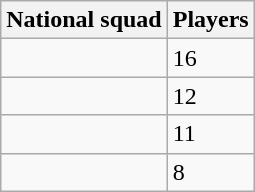<table class="wikitable sortable">
<tr>
<th>National squad</th>
<th>Players</th>
</tr>
<tr>
<td></td>
<td>16</td>
</tr>
<tr>
<td></td>
<td>12</td>
</tr>
<tr>
<td></td>
<td>11</td>
</tr>
<tr>
<td></td>
<td>8</td>
</tr>
</table>
